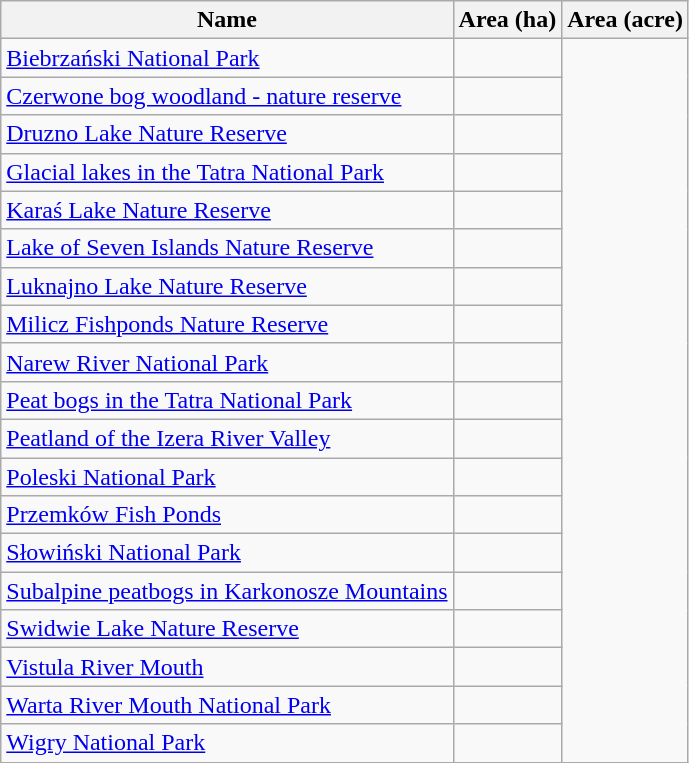<table class="wikitable">
<tr>
<th scope="col" align=left>Name</th>
<th scope="col">Area (ha)</th>
<th scope="col">Area (acre)</th>
</tr>
<tr ---->
<td><a href='#'>Biebrzański National Park</a></td>
<td></td>
</tr>
<tr ---->
<td><a href='#'>Czerwone bog woodland - nature reserve</a></td>
<td></td>
</tr>
<tr ---->
<td><a href='#'>Druzno Lake Nature Reserve</a></td>
<td></td>
</tr>
<tr ---->
<td><a href='#'>Glacial lakes in the Tatra National Park</a></td>
<td></td>
</tr>
<tr ---->
<td><a href='#'>Karaś Lake Nature Reserve</a></td>
<td></td>
</tr>
<tr ---->
<td><a href='#'>Lake of Seven Islands Nature Reserve</a></td>
<td></td>
</tr>
<tr ---->
<td><a href='#'>Luknajno Lake Nature Reserve</a></td>
<td></td>
</tr>
<tr ---->
<td><a href='#'>Milicz Fishponds Nature Reserve</a></td>
<td></td>
</tr>
<tr ---->
<td><a href='#'>Narew River National Park</a></td>
<td></td>
</tr>
<tr ---->
<td><a href='#'>Peat bogs in the Tatra National Park</a></td>
<td></td>
</tr>
<tr ---->
<td><a href='#'>Peatland of the Izera River Valley</a></td>
<td></td>
</tr>
<tr ---->
<td><a href='#'>Poleski National Park</a></td>
<td></td>
</tr>
<tr ---->
<td><a href='#'>Przemków Fish Ponds</a></td>
<td></td>
</tr>
<tr ---->
<td><a href='#'>Słowiński National Park</a></td>
<td></td>
</tr>
<tr ---->
<td><a href='#'>Subalpine peatbogs in Karkonosze Mountains</a></td>
<td></td>
</tr>
<tr ---->
<td><a href='#'>Swidwie Lake Nature Reserve</a></td>
<td></td>
</tr>
<tr ---->
<td><a href='#'>Vistula River Mouth</a></td>
<td></td>
</tr>
<tr ---->
<td><a href='#'>Warta River Mouth National Park</a></td>
<td></td>
</tr>
<tr ---->
<td><a href='#'>Wigry National Park</a></td>
<td></td>
</tr>
</table>
